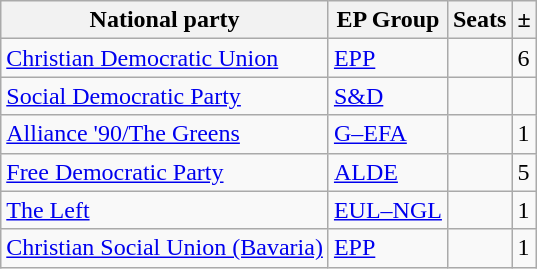<table class="wikitable">
<tr>
<th>National party</th>
<th>EP Group</th>
<th>Seats</th>
<th>±</th>
</tr>
<tr>
<td> <a href='#'>Christian Democratic Union</a></td>
<td> <a href='#'>EPP</a></td>
<td></td>
<td> 6</td>
</tr>
<tr>
<td> <a href='#'>Social Democratic Party</a></td>
<td> <a href='#'>S&D</a></td>
<td></td>
<td></td>
</tr>
<tr>
<td> <a href='#'>Alliance '90/The Greens</a></td>
<td> <a href='#'>G–EFA</a></td>
<td></td>
<td> 1</td>
</tr>
<tr>
<td> <a href='#'>Free Democratic Party</a></td>
<td> <a href='#'>ALDE</a></td>
<td></td>
<td> 5</td>
</tr>
<tr>
<td> <a href='#'>The Left</a></td>
<td> <a href='#'>EUL–NGL</a></td>
<td></td>
<td> 1</td>
</tr>
<tr>
<td> <a href='#'>Christian Social Union (Bavaria)</a></td>
<td> <a href='#'>EPP</a></td>
<td></td>
<td> 1</td>
</tr>
</table>
